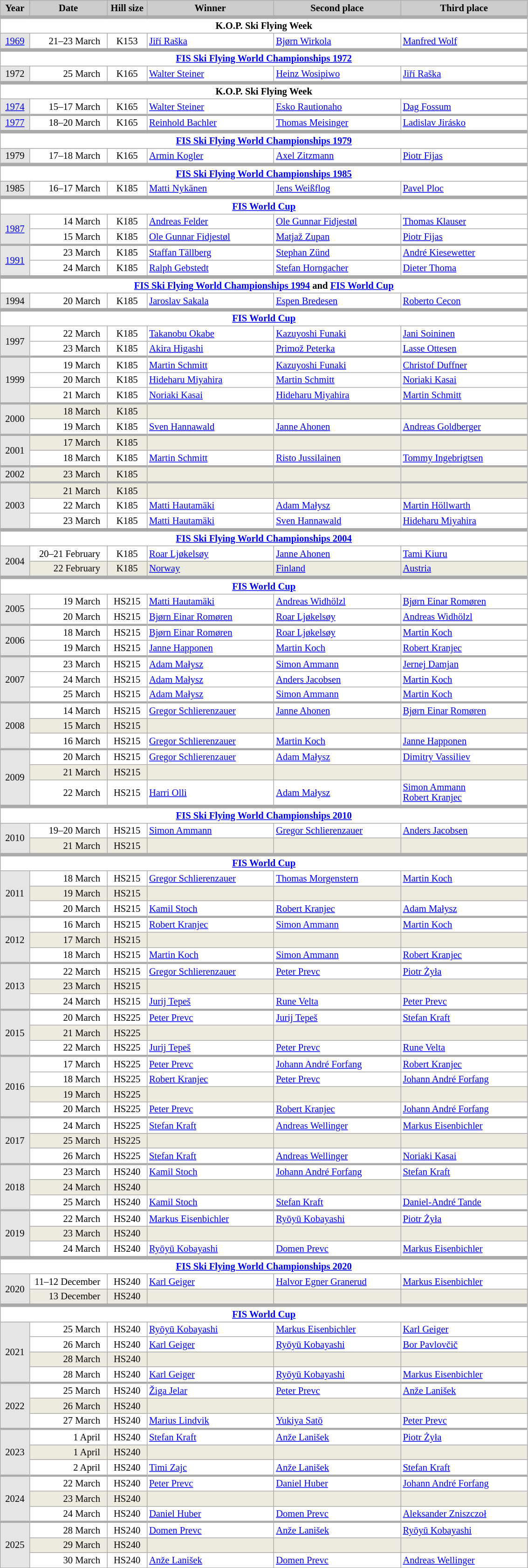<table class="wikitable plainrowheaders" style="background:#fff; font-size:86%; line-height:15px; border:grey solid 1px; border-collapse:collapse;">
<tr style="background:#ccc; text-align:center;">
<th style="background:#ccc;" width="35">Year</th>
<th style="background:#ccc;" width="105">Date</th>
<th style="background:#ccc;" width="50">Hill size</th>
<th style="background:#ccc;" width="175">Winner</th>
<th style="background:#ccc;" width="175">Second place</th>
<th style="background:#ccc;" width="175">Third place</th>
</tr>
<tr>
<td align=center colspan=6 style="border-top-width:5px"><strong>K.O.P. Ski Flying Week</strong></td>
</tr>
<tr>
<td align=center bgcolor=#E5E5E5><a href='#'>1969</a></td>
<td align=right>21–23 March  </td>
<td align=center>K153</td>
<td> <a href='#'>Jiří Raška</a></td>
<td> <a href='#'>Bjørn Wirkola</a></td>
<td> <a href='#'>Manfred Wolf</a></td>
</tr>
<tr>
<td align=center colspan=6 style="border-top-width:5px"><strong><a href='#'>FIS Ski Flying World Championships 1972</a></strong></td>
</tr>
<tr>
<td align=center bgcolor=#E5E5E5>1972</td>
<td align=right>25 March  </td>
<td align=center>K165</td>
<td> <a href='#'>Walter Steiner</a></td>
<td> <a href='#'>Heinz Wosipiwo</a></td>
<td> <a href='#'>Jiří Raška</a></td>
</tr>
<tr>
<td align=center colspan=6 style="border-top-width:5px"><strong>K.O.P. Ski Flying Week</strong></td>
</tr>
<tr>
<td align=center bgcolor=#E5E5E5><a href='#'>1974</a></td>
<td align=right>15–17 March  </td>
<td align=center>K165</td>
<td> <a href='#'>Walter Steiner</a></td>
<td> <a href='#'>Esko Rautionaho</a></td>
<td> <a href='#'>Dag Fossum</a></td>
</tr>
<tr>
<td align=center bgcolor=#E5E5E5 style="border-top-width:3px"><a href='#'>1977</a></td>
<td align=right style="border-top-width:3px">18–20 March  </td>
<td align=center style="border-top-width:3px">K165</td>
<td style="border-top-width:3px"> <a href='#'>Reinhold Bachler</a></td>
<td style="border-top-width:3px"> <a href='#'>Thomas Meisinger</a></td>
<td style="border-top-width:3px"> <a href='#'>Ladislav Jirásko</a></td>
</tr>
<tr>
<td align=center colspan=6 style="border-top-width:5px"><strong><a href='#'>FIS Ski Flying World Championships 1979</a></strong></td>
</tr>
<tr>
<td align=center bgcolor=#E5E5E5>1979</td>
<td align=right>17–18 March  </td>
<td align=center>K165</td>
<td> <a href='#'>Armin Kogler</a></td>
<td> <a href='#'>Axel Zitzmann</a></td>
<td> <a href='#'>Piotr Fijas</a></td>
</tr>
<tr>
<td align=center colspan=6 style="border-top-width:5px"><strong><a href='#'>FIS Ski Flying World Championships 1985</a></strong></td>
</tr>
<tr>
<td align=center bgcolor=#E5E5E5>1985</td>
<td align=right>16–17 March  </td>
<td align=center>K185</td>
<td> <a href='#'>Matti Nykänen</a></td>
<td> <a href='#'>Jens Weißflog</a></td>
<td> <a href='#'>Pavel Ploc</a></td>
</tr>
<tr>
<td align=center colspan=6 style="border-top-width:5px"><strong><a href='#'>FIS World Cup</a></strong></td>
</tr>
<tr>
<td align=center rowspan=2 bgcolor=#E5E5E5><a href='#'>1987</a></td>
<td align=right>14 March  </td>
<td align=center>K185</td>
<td> <a href='#'>Andreas Felder</a></td>
<td> <a href='#'>Ole Gunnar Fidjestøl</a></td>
<td> <a href='#'>Thomas Klauser</a></td>
</tr>
<tr>
<td align=right>15 March  </td>
<td align=center>K185</td>
<td> <a href='#'>Ole Gunnar Fidjestøl</a></td>
<td> <a href='#'>Matjaž Zupan</a></td>
<td> <a href='#'>Piotr Fijas</a></td>
</tr>
<tr>
<td align=center rowspan=2 bgcolor=#E5E5E5 style="border-top-width:3px"><a href='#'>1991</a></td>
<td align=right style="border-top-width:3px">23 March  </td>
<td align=center style="border-top-width:3px">K185</td>
<td style="border-top-width:3px"> <a href='#'>Staffan Tällberg</a></td>
<td style="border-top-width:3px"> <a href='#'>Stephan Zünd</a></td>
<td style="border-top-width:3px"> <a href='#'>André Kiesewetter</a></td>
</tr>
<tr>
<td align=right>24 March  </td>
<td align=center>K185</td>
<td> <a href='#'>Ralph Gebstedt</a></td>
<td> <a href='#'>Stefan Horngacher</a></td>
<td> <a href='#'>Dieter Thoma</a></td>
</tr>
<tr>
<td align=center colspan=6 style="border-top-width:5px"><strong><a href='#'>FIS Ski Flying World Championships 1994</a> and <a href='#'>FIS World Cup</a></strong></td>
</tr>
<tr>
<td align=center bgcolor=#E5E5E5>1994</td>
<td align=right>20 March  </td>
<td align=center>K185</td>
<td> <a href='#'>Jaroslav Sakala</a></td>
<td> <a href='#'>Espen Bredesen</a></td>
<td> <a href='#'>Roberto Cecon</a></td>
</tr>
<tr>
<td align=center colspan=6 style="border-top-width:5px"><strong><a href='#'>FIS World Cup</a></strong></td>
</tr>
<tr>
<td align=center rowspan=2 bgcolor=#E5E5E5>1997</td>
<td align=right>22 March  </td>
<td align=center>K185</td>
<td> <a href='#'>Takanobu Okabe</a></td>
<td> <a href='#'>Kazuyoshi Funaki</a></td>
<td> <a href='#'>Jani Soininen</a></td>
</tr>
<tr>
<td align=right>23 March  </td>
<td align=center>K185</td>
<td> <a href='#'>Akira Higashi</a></td>
<td> <a href='#'>Primož Peterka</a></td>
<td> <a href='#'>Lasse Ottesen</a></td>
</tr>
<tr>
<td align=center rowspan=3 bgcolor=#E5E5E5 style="border-top-width:3px">1999</td>
<td align=right style="border-top-width:3px">19 March  </td>
<td align=center style="border-top-width:3px">K185</td>
<td style="border-top-width:3px"> <a href='#'>Martin Schmitt</a></td>
<td style="border-top-width:3px"> <a href='#'>Kazuyoshi Funaki</a></td>
<td style="border-top-width:3px"> <a href='#'>Christof Duffner</a></td>
</tr>
<tr>
<td align=right>20 March  </td>
<td align=center>K185</td>
<td> <a href='#'>Hideharu Miyahira</a></td>
<td> <a href='#'>Martin Schmitt</a></td>
<td> <a href='#'>Noriaki Kasai</a></td>
</tr>
<tr>
<td align=right>21 March  </td>
<td align=center>K185</td>
<td> <a href='#'>Noriaki Kasai</a></td>
<td> <a href='#'>Hideharu Miyahira</a></td>
<td> <a href='#'>Martin Schmitt</a></td>
</tr>
<tr bgcolor=#EDEAE0>
<td align=center rowspan=2 bgcolor=#E5E5E5 style="border-top-width:3px">2000</td>
<td align=right style="border-top-width:3px">18 March  </td>
<td align=center style="border-top-width:3px">K185</td>
<td style="border-top-width:3px"></td>
<td style="border-top-width:3px"></td>
<td style="border-top-width:3px"></td>
</tr>
<tr>
<td align=right>19 March  </td>
<td align=center>K185</td>
<td> <a href='#'>Sven Hannawald</a></td>
<td> <a href='#'>Janne Ahonen</a></td>
<td> <a href='#'>Andreas Goldberger</a></td>
</tr>
<tr bgcolor=#EDEAE0>
<td align=center rowspan=2 bgcolor=#E5E5E5 style="border-top-width:3px">2001</td>
<td align=right style="border-top-width:3px">17 March  </td>
<td align=center style="border-top-width:3px">K185</td>
<td style="border-top-width:3px"></td>
<td style="border-top-width:3px"></td>
<td style="border-top-width:3px"></td>
</tr>
<tr>
<td align=right>18 March  </td>
<td align=center>K185</td>
<td> <a href='#'>Martin Schmitt</a></td>
<td> <a href='#'>Risto Jussilainen</a></td>
<td> <a href='#'>Tommy Ingebrigtsen</a></td>
</tr>
<tr>
<td align=center bgcolor=#E5E5E5 style="border-top-width:3px">2002</td>
<td align=right bgcolor=#EDEAE0 style="border-top-width:3px">23 March  </td>
<td align=center bgcolor=#EDEAE0 style="border-top-width:3px">K185</td>
<td bgcolor=#EDEAE0 style="border-top-width:3px"></td>
<td bgcolor=#EDEAE0 style="border-top-width:3px"></td>
<td bgcolor=#EDEAE0 style="border-top-width:3px"></td>
</tr>
<tr>
<td align=center rowspan=3 bgcolor=#E5E5E5 style="border-top-width:3px">2003</td>
<td align=right bgcolor=#EDEAE0 style="border-top-width:3px">21 March  </td>
<td align=center bgcolor=#EDEAE0 style="border-top-width:3px">K185</td>
<td bgcolor=#EDEAE0 style="border-top-width:3px"></td>
<td bgcolor=#EDEAE0 style="border-top-width:3px"></td>
<td bgcolor=#EDEAE0 style="border-top-width:3px"></td>
</tr>
<tr>
<td align=right>22 March  </td>
<td align=center>K185</td>
<td> <a href='#'>Matti Hautamäki</a></td>
<td> <a href='#'>Adam Małysz</a></td>
<td> <a href='#'>Martin Höllwarth</a></td>
</tr>
<tr>
<td align=right>23 March  </td>
<td align=center>K185</td>
<td> <a href='#'>Matti Hautamäki</a></td>
<td> <a href='#'>Sven Hannawald</a></td>
<td> <a href='#'>Hideharu Miyahira</a></td>
</tr>
<tr>
<td align=center colspan=6 style="border-top-width:5px"><strong><a href='#'>FIS Ski Flying World Championships 2004</a></strong></td>
</tr>
<tr>
<td align=center rowspan=2 bgcolor=#E5E5E5>2004</td>
<td align=right>20–21 February  </td>
<td align=center>K185</td>
<td> <a href='#'>Roar Ljøkelsøy</a></td>
<td> <a href='#'>Janne Ahonen</a></td>
<td> <a href='#'>Tami Kiuru</a></td>
</tr>
<tr bgcolor=#EDEAE0>
<td align=right>22 February  </td>
<td align=center>K185</td>
<td> <a href='#'>Norway</a></td>
<td> <a href='#'>Finland</a></td>
<td> <a href='#'>Austria</a></td>
</tr>
<tr>
<td align=center colspan=6 style="border-top-width:5px"><strong><a href='#'>FIS World Cup</a></strong></td>
</tr>
<tr>
<td align=center rowspan=2 bgcolor=#E5E5E5>2005</td>
<td align=right>19 March  </td>
<td align=center>HS215</td>
<td> <a href='#'>Matti Hautamäki</a></td>
<td> <a href='#'>Andreas Widhölzl</a></td>
<td> <a href='#'>Bjørn Einar Romøren</a></td>
</tr>
<tr>
<td align=right>20 March  </td>
<td align=center>HS215</td>
<td> <a href='#'>Bjørn Einar Romøren</a></td>
<td> <a href='#'>Roar Ljøkelsøy</a></td>
<td> <a href='#'>Andreas Widhölzl</a></td>
</tr>
<tr>
<td align=center rowspan=2 bgcolor=#E5E5E5 style="border-top-width:3px">2006</td>
<td align=right style="border-top-width:3px">18 March  </td>
<td align=center style="border-top-width:3px">HS215</td>
<td style="border-top-width:3px"> <a href='#'>Bjørn Einar Romøren</a></td>
<td style="border-top-width:3px"> <a href='#'>Roar Ljøkelsøy</a></td>
<td style="border-top-width:3px"> <a href='#'>Martin Koch</a></td>
</tr>
<tr>
<td align=right>19 March  </td>
<td align=center>HS215</td>
<td> <a href='#'>Janne Happonen</a></td>
<td> <a href='#'>Martin Koch</a></td>
<td> <a href='#'>Robert Kranjec</a></td>
</tr>
<tr>
<td align=center rowspan=3 bgcolor=#E5E5E5 style="border-top-width:3px">2007</td>
<td align=right style="border-top-width:3px">23 March  </td>
<td align=center style="border-top-width:3px">HS215</td>
<td style="border-top-width:3px"> <a href='#'>Adam Małysz</a></td>
<td style="border-top-width:3px"> <a href='#'>Simon Ammann</a></td>
<td style="border-top-width:3px"> <a href='#'>Jernej Damjan</a></td>
</tr>
<tr>
<td align=right>24 March  </td>
<td align=center>HS215</td>
<td> <a href='#'>Adam Małysz</a></td>
<td> <a href='#'>Anders Jacobsen</a></td>
<td> <a href='#'>Martin Koch</a></td>
</tr>
<tr>
<td align=right>25 March  </td>
<td align=center>HS215</td>
<td> <a href='#'>Adam Małysz</a></td>
<td> <a href='#'>Simon Ammann</a></td>
<td> <a href='#'>Martin Koch</a></td>
</tr>
<tr>
<td align=center rowspan=3 bgcolor=#E5E5E5 style="border-top-width:3px">2008</td>
<td align=right style="border-top-width:3px">14 March  </td>
<td align=center style="border-top-width:3px">HS215</td>
<td style="border-top-width:3px"> <a href='#'>Gregor Schlierenzauer</a></td>
<td style="border-top-width:3px"> <a href='#'>Janne Ahonen</a></td>
<td style="border-top-width:3px"> <a href='#'>Bjørn Einar Romøren</a></td>
</tr>
<tr bgcolor=#EDEAE0>
<td align=right>15 March  </td>
<td align=center>HS215</td>
<td></td>
<td></td>
<td></td>
</tr>
<tr>
<td align=right>16 March  </td>
<td align=center>HS215</td>
<td> <a href='#'>Gregor Schlierenzauer</a></td>
<td> <a href='#'>Martin Koch</a></td>
<td> <a href='#'>Janne Happonen</a></td>
</tr>
<tr>
<td align=center rowspan=3 bgcolor=#E5E5E5 style="border-top-width:3px">2009</td>
<td align=right style="border-top-width:3px">20 March  </td>
<td align=center style="border-top-width:3px">HS215</td>
<td style="border-top-width:3px"> <a href='#'>Gregor Schlierenzauer</a></td>
<td style="border-top-width:3px"> <a href='#'>Adam Małysz</a></td>
<td style="border-top-width:3px"> <a href='#'>Dimitry Vassiliev</a></td>
</tr>
<tr bgcolor=#EDEAE0>
<td align=right>21 March  </td>
<td align=center>HS215</td>
<td></td>
<td></td>
<td></td>
</tr>
<tr>
<td align=right>22 March  </td>
<td align=center>HS215</td>
<td> <a href='#'>Harri Olli</a></td>
<td> <a href='#'>Adam Małysz</a></td>
<td> <a href='#'>Simon Ammann</a><br> <a href='#'>Robert Kranjec</a></td>
</tr>
<tr>
<td align=center colspan=6 style="border-top-width:5px"><strong><a href='#'>FIS Ski Flying World Championships 2010</a></strong></td>
</tr>
<tr>
<td align=center rowspan=2 bgcolor=#E5E5E5>2010</td>
<td align=right>19–20 March  </td>
<td align=center>HS215</td>
<td> <a href='#'>Simon Ammann</a></td>
<td> <a href='#'>Gregor Schlierenzauer</a></td>
<td> <a href='#'>Anders Jacobsen</a></td>
</tr>
<tr bgcolor=#EDEAE0>
<td align=right>21 March  </td>
<td align=center>HS215</td>
<td></td>
<td></td>
<td></td>
</tr>
<tr>
<td align=center colspan=6 style="border-top-width:5px"><strong><a href='#'>FIS World Cup</a></strong></td>
</tr>
<tr>
<td align=center rowspan=3 bgcolor=#E5E5E5>2011</td>
<td align=right>18 March  </td>
<td align=center>HS215</td>
<td> <a href='#'>Gregor Schlierenzauer</a></td>
<td> <a href='#'>Thomas Morgenstern</a></td>
<td> <a href='#'>Martin Koch</a></td>
</tr>
<tr bgcolor=#EDEAE0>
<td align=right>19 March  </td>
<td align=center>HS215</td>
<td></td>
<td></td>
<td></td>
</tr>
<tr>
<td align=right>20 March  </td>
<td align=center>HS215</td>
<td> <a href='#'>Kamil Stoch</a></td>
<td> <a href='#'>Robert Kranjec</a></td>
<td> <a href='#'>Adam Małysz</a></td>
</tr>
<tr>
<td align=center rowspan=3 bgcolor=#E5E5E5 style="border-top-width:3px">2012</td>
<td align=right style="border-top-width:3px">16 March  </td>
<td align=center style="border-top-width:3px">HS215</td>
<td style="border-top-width:3px"> <a href='#'>Robert Kranjec</a></td>
<td style="border-top-width:3px"> <a href='#'>Simon Ammann</a></td>
<td style="border-top-width:3px"> <a href='#'>Martin Koch</a></td>
</tr>
<tr bgcolor=#EDEAE0>
<td align=right>17 March  </td>
<td align=center>HS215</td>
<td></td>
<td></td>
<td></td>
</tr>
<tr>
<td align=right>18 March  </td>
<td align=center>HS215</td>
<td> <a href='#'>Martin Koch</a></td>
<td> <a href='#'>Simon Ammann</a></td>
<td> <a href='#'>Robert Kranjec</a></td>
</tr>
<tr>
<td align=center rowspan=3 bgcolor=#E5E5E5 style="border-top-width:3px">2013</td>
<td align=right style="border-top-width:3px">22 March  </td>
<td align=center style="border-top-width:3px">HS215</td>
<td style="border-top-width:3px"> <a href='#'>Gregor Schlierenzauer</a></td>
<td style="border-top-width:3px"> <a href='#'>Peter Prevc</a></td>
<td style="border-top-width:3px"> <a href='#'>Piotr Żyła</a></td>
</tr>
<tr bgcolor=#EDEAE0>
<td align=right>23 March  </td>
<td align=center>HS215</td>
<td></td>
<td></td>
<td></td>
</tr>
<tr>
<td align=right>24 March  </td>
<td align=center>HS215</td>
<td> <a href='#'>Jurij Tepeš</a></td>
<td> <a href='#'>Rune Velta</a></td>
<td> <a href='#'>Peter Prevc</a></td>
</tr>
<tr>
<td align=center rowspan=3 bgcolor=#E5E5E5 style="border-top-width:3px">2015</td>
<td align=right style="border-top-width:3px">20 March  </td>
<td align=center style="border-top-width:3px">HS225</td>
<td style="border-top-width:3px"> <a href='#'>Peter Prevc</a></td>
<td style="border-top-width:3px"> <a href='#'>Jurij Tepeš</a></td>
<td style="border-top-width:3px"> <a href='#'>Stefan Kraft</a></td>
</tr>
<tr bgcolor=#EDEAE0>
<td align=right>21 March  </td>
<td align=center>HS225</td>
<td></td>
<td></td>
<td></td>
</tr>
<tr>
<td align=right>22 March  </td>
<td align=center>HS225</td>
<td> <a href='#'>Jurij Tepeš</a></td>
<td> <a href='#'>Peter Prevc</a></td>
<td> <a href='#'>Rune Velta</a></td>
</tr>
<tr>
<td align=center rowspan=4 bgcolor=#E5E5E5 style="border-top-width:3px">2016</td>
<td align=right style="border-top-width:3px">17 March  </td>
<td align=center style="border-top-width:3px">HS225</td>
<td style="border-top-width:3px"> <a href='#'>Peter Prevc</a></td>
<td style="border-top-width:3px"> <a href='#'>Johann André Forfang</a></td>
<td style="border-top-width:3px"> <a href='#'>Robert Kranjec</a></td>
</tr>
<tr>
<td align=right>18 March  </td>
<td align=center>HS225</td>
<td> <a href='#'>Robert Kranjec</a></td>
<td> <a href='#'>Peter Prevc</a></td>
<td> <a href='#'>Johann André Forfang</a></td>
</tr>
<tr bgcolor=#EDEAE0>
<td align=right>19 March  </td>
<td align=center>HS225</td>
<td></td>
<td></td>
<td></td>
</tr>
<tr>
<td align=right>20 March  </td>
<td align=center>HS225</td>
<td> <a href='#'>Peter Prevc</a></td>
<td> <a href='#'>Robert Kranjec</a></td>
<td> <a href='#'>Johann André Forfang</a></td>
</tr>
<tr>
<td align=center rowspan=3 bgcolor=#E5E5E5 style="border-top-width:3px">2017</td>
<td align=right style="border-top-width:3px">24 March  </td>
<td align=center style="border-top-width:3px">HS225</td>
<td style="border-top-width:3px"> <a href='#'>Stefan Kraft</a></td>
<td style="border-top-width:3px"> <a href='#'>Andreas Wellinger</a></td>
<td style="border-top-width:3px"> <a href='#'>Markus Eisenbichler</a></td>
</tr>
<tr bgcolor=#EDEAE0>
<td align=right>25 March  </td>
<td align=center>HS225</td>
<td {{Relay></td>
<td {{Relay></td>
<td {{Relay></td>
</tr>
<tr>
<td align=right>26 March  </td>
<td align=center>HS225</td>
<td> <a href='#'>Stefan Kraft</a></td>
<td> <a href='#'>Andreas Wellinger</a></td>
<td> <a href='#'>Noriaki Kasai</a></td>
</tr>
<tr>
<td align=center rowspan=3 bgcolor=#E5E5E5 style="border-top-width:3px">2018</td>
<td align=right style="border-top-width:3px">23 March  </td>
<td align=center style="border-top-width:3px">HS240</td>
<td style="border-top-width:3px"> <a href='#'>Kamil Stoch</a></td>
<td style="border-top-width:3px"> <a href='#'>Johann André Forfang</a></td>
<td style="border-top-width:3px"> <a href='#'>Stefan Kraft</a></td>
</tr>
<tr bgcolor=#EDEAE0>
<td align=right>24 March  </td>
<td align=center>HS240</td>
<td></td>
<td></td>
<td></td>
</tr>
<tr>
<td align=right>25 March  </td>
<td align=center>HS240</td>
<td> <a href='#'>Kamil Stoch</a></td>
<td> <a href='#'>Stefan Kraft</a></td>
<td> <a href='#'>Daniel-André Tande</a></td>
</tr>
<tr>
<td align=center rowspan=3 bgcolor=#E5E5E5 style="border-top-width:3px">2019</td>
<td align=right style="border-top-width:3px">22 March  </td>
<td align=center style="border-top-width:3px">HS240</td>
<td style="border-top-width:3px"> <a href='#'>Markus Eisenbichler</a></td>
<td style="border-top-width:3px"> <a href='#'>Ryōyū Kobayashi</a></td>
<td style="border-top-width:3px"> <a href='#'>Piotr Żyła</a></td>
</tr>
<tr bgcolor=#EDEAE0>
<td align=right>23 March  </td>
<td align=center>HS240</td>
<td></td>
<td></td>
<td></td>
</tr>
<tr>
<td align=right>24 March  </td>
<td align=center>HS240</td>
<td> <a href='#'>Ryōyū Kobayashi</a></td>
<td> <a href='#'>Domen Prevc</a></td>
<td> <a href='#'>Markus Eisenbichler</a></td>
</tr>
<tr>
<td align=center colspan=6 style="border-top-width:5px"><strong><a href='#'>FIS Ski Flying World Championships 2020</a></strong></td>
</tr>
<tr>
<td align=center rowspan="2" bgcolor=#E5E5E5>2020</td>
<td align="right">11–12 December  </td>
<td align="center">HS240</td>
<td> <a href='#'>Karl Geiger</a></td>
<td> <a href='#'>Halvor Egner Granerud</a></td>
<td> <a href='#'>Markus Eisenbichler</a></td>
</tr>
<tr bgcolor=#EDEAE0>
<td align=right>13 December  </td>
<td align=center>HS240</td>
<td></td>
<td></td>
<td></td>
</tr>
<tr>
<td align=center colspan=6 style="border-top-width:5px"><strong><a href='#'>FIS World Cup</a></strong></td>
</tr>
<tr>
<td align=center rowspan=4 bgcolor=#E5E5E5>2021</td>
<td align=right>25 March  </td>
<td align=center>HS240</td>
<td> <a href='#'>Ryōyū Kobayashi</a></td>
<td> <a href='#'>Markus Eisenbichler</a></td>
<td> <a href='#'>Karl Geiger</a></td>
</tr>
<tr>
<td align=right>26 March  </td>
<td align=center>HS240</td>
<td> <a href='#'>Karl Geiger</a></td>
<td> <a href='#'>Ryōyū Kobayashi</a></td>
<td> <a href='#'>Bor Pavlovčič</a></td>
</tr>
<tr bgcolor=#EDEAE0>
<td align=right>28 March  </td>
<td align=center>HS240</td>
<td></td>
<td></td>
<td></td>
</tr>
<tr>
<td align=right>28 March  </td>
<td align=center>HS240</td>
<td> <a href='#'>Karl Geiger</a></td>
<td> <a href='#'>Ryōyū Kobayashi</a></td>
<td> <a href='#'>Markus Eisenbichler</a></td>
</tr>
<tr>
<td align=center rowspan=3 bgcolor=#E5E5E5 style="border-top-width:3px">2022</td>
<td align=right style="border-top-width:3px">25 March  </td>
<td align=center style="border-top-width:3px">HS240</td>
<td style="border-top-width:3px"> <a href='#'>Žiga Jelar</a></td>
<td style="border-top-width:3px"> <a href='#'>Peter Prevc</a></td>
<td style="border-top-width:3px"> <a href='#'>Anže Lanišek</a></td>
</tr>
<tr bgcolor=#EDEAE0>
<td align=right>26 March  </td>
<td align=center>HS240</td>
<td></td>
<td></td>
<td></td>
</tr>
<tr>
<td align=right>27 March  </td>
<td align=center>HS240</td>
<td> <a href='#'>Marius Lindvik</a></td>
<td> <a href='#'>Yukiya Satō</a></td>
<td> <a href='#'>Peter Prevc</a></td>
</tr>
<tr>
<td align=center rowspan=3 bgcolor=#E5E5E5 style="border-top-width:3px">2023</td>
<td align=right style="border-top-width:3px">1 April  </td>
<td align=center style="border-top-width:3px">HS240</td>
<td style="border-top-width:3px"> <a href='#'>Stefan Kraft</a></td>
<td style="border-top-width:3px"> <a href='#'>Anže Lanišek</a></td>
<td style="border-top-width:3px"> <a href='#'>Piotr Żyła</a></td>
</tr>
<tr bgcolor=#EDEAE0>
<td align=right>1 April  </td>
<td align=center>HS240</td>
<td></td>
<td></td>
<td></td>
</tr>
<tr>
<td align=right>2 April  </td>
<td align=center>HS240</td>
<td> <a href='#'>Timi Zajc</a></td>
<td> <a href='#'>Anže Lanišek</a></td>
<td> <a href='#'>Stefan Kraft</a></td>
</tr>
<tr>
<td align=center rowspan=3 bgcolor=#E5E5E5 style="border-top-width:3px">2024</td>
<td align=right style="border-top-width:3px">22 March  </td>
<td align=center style="border-top-width:3px">HS240</td>
<td style="border-top-width:3px"> <a href='#'>Peter Prevc</a></td>
<td style="border-top-width:3px"> <a href='#'>Daniel Huber</a></td>
<td style="border-top-width:3px"> <a href='#'>Johann André Forfang</a></td>
</tr>
<tr bgcolor=#EDEAE0>
<td align=right>23 March  </td>
<td align=center>HS240</td>
<td></td>
<td></td>
<td></td>
</tr>
<tr>
<td align=right>24 March  </td>
<td align=center>HS240</td>
<td> <a href='#'>Daniel Huber</a></td>
<td> <a href='#'>Domen Prevc</a></td>
<td> <a href='#'>Aleksander Zniszczoł</a></td>
</tr>
<tr>
<td align=center rowspan=3 bgcolor=#E5E5E5 style="border-top-width:3px">2025</td>
<td align=right style="border-top-width:3px">28 March  </td>
<td align=center style="border-top-width:3px">HS240</td>
<td style="border-top-width:3px"> <a href='#'>Domen Prevc</a></td>
<td style="border-top-width:3px"> <a href='#'>Anže Lanišek</a></td>
<td style="border-top-width:3px"> <a href='#'>Ryōyū Kobayashi</a></td>
</tr>
<tr bgcolor=#EDEAE0>
<td align=right>29 March  </td>
<td align=center>HS240</td>
<td></td>
<td></td>
<td></td>
</tr>
<tr>
<td align=right>30 March  </td>
<td align=center>HS240</td>
<td> <a href='#'>Anže Lanišek</a></td>
<td> <a href='#'>Domen Prevc</a></td>
<td> <a href='#'>Andreas Wellinger</a></td>
</tr>
</table>
